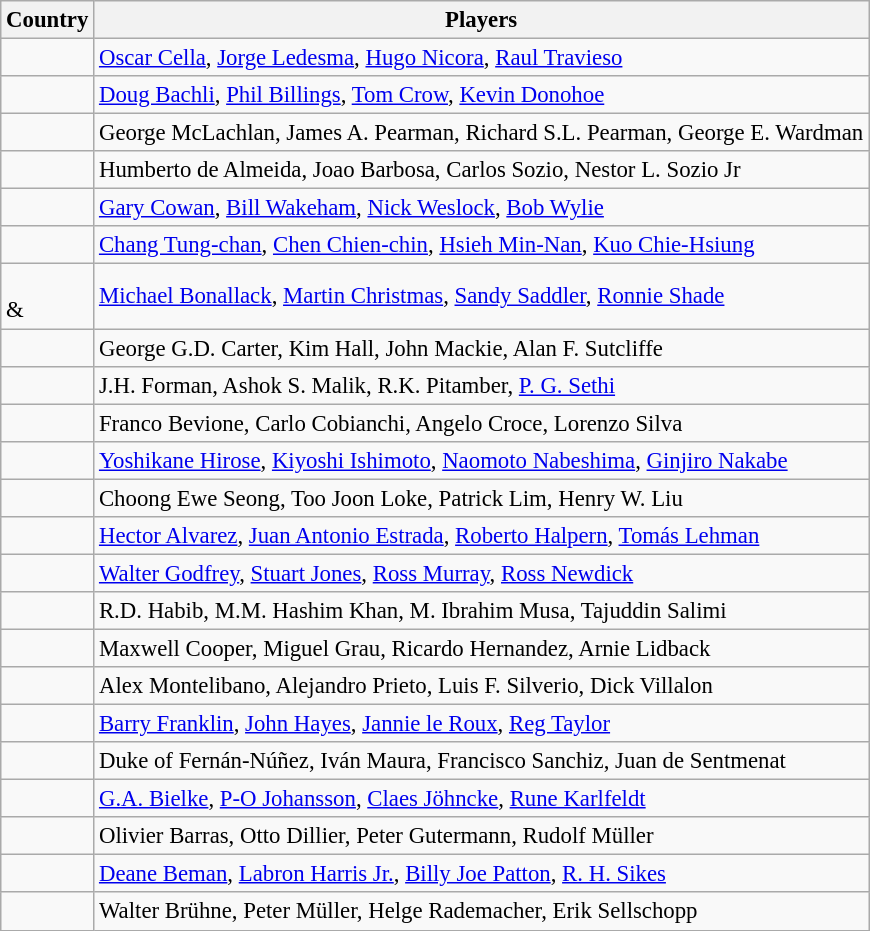<table class="wikitable" style="font-size:95%;">
<tr>
<th>Country</th>
<th>Players</th>
</tr>
<tr>
<td></td>
<td><a href='#'>Oscar Cella</a>, <a href='#'>Jorge Ledesma</a>, <a href='#'>Hugo Nicora</a>, <a href='#'>Raul Travieso</a></td>
</tr>
<tr>
<td></td>
<td><a href='#'>Doug Bachli</a>, <a href='#'>Phil Billings</a>, <a href='#'>Tom Crow</a>, <a href='#'>Kevin Donohoe</a></td>
</tr>
<tr>
<td></td>
<td>George McLachlan, James A. Pearman, Richard S.L. Pearman, George E. Wardman</td>
</tr>
<tr>
<td></td>
<td>Humberto de Almeida, Joao Barbosa, Carlos Sozio, Nestor L. Sozio Jr</td>
</tr>
<tr>
<td></td>
<td><a href='#'>Gary Cowan</a>, <a href='#'>Bill Wakeham</a>, <a href='#'>Nick Weslock</a>, <a href='#'>Bob Wylie</a></td>
</tr>
<tr>
<td></td>
<td><a href='#'>Chang Tung-chan</a>, <a href='#'>Chen Chien-chin</a>, <a href='#'>Hsieh Min-Nan</a>, <a href='#'>Kuo Chie-Hsiung</a></td>
</tr>
<tr>
<td><br>& </td>
<td><a href='#'>Michael Bonallack</a>, <a href='#'>Martin Christmas</a>, <a href='#'>Sandy Saddler</a>, <a href='#'>Ronnie Shade</a></td>
</tr>
<tr>
<td></td>
<td>George G.D. Carter, Kim Hall, John Mackie, Alan F. Sutcliffe</td>
</tr>
<tr>
<td></td>
<td>J.H. Forman, Ashok S. Malik, R.K. Pitamber, <a href='#'>P. G. Sethi</a></td>
</tr>
<tr>
<td></td>
<td>Franco Bevione, Carlo Cobianchi, Angelo Croce, Lorenzo Silva</td>
</tr>
<tr>
<td></td>
<td><a href='#'>Yoshikane Hirose</a>, <a href='#'>Kiyoshi Ishimoto</a>, <a href='#'>Naomoto Nabeshima</a>, <a href='#'>Ginjiro Nakabe</a></td>
</tr>
<tr>
<td></td>
<td>Choong Ewe Seong, Too Joon Loke, Patrick Lim, Henry W. Liu</td>
</tr>
<tr>
<td></td>
<td><a href='#'>Hector Alvarez</a>, <a href='#'>Juan Antonio Estrada</a>, <a href='#'>Roberto Halpern</a>, <a href='#'>Tomás Lehman</a></td>
</tr>
<tr>
<td></td>
<td><a href='#'>Walter Godfrey</a>, <a href='#'>Stuart Jones</a>, <a href='#'>Ross Murray</a>, <a href='#'>Ross Newdick</a></td>
</tr>
<tr>
<td></td>
<td>R.D. Habib, M.M. Hashim Khan, M. Ibrahim Musa, Tajuddin Salimi</td>
</tr>
<tr>
<td></td>
<td>Maxwell Cooper, Miguel Grau, Ricardo Hernandez, Arnie Lidback</td>
</tr>
<tr>
<td></td>
<td>Alex Montelibano, Alejandro Prieto, Luis F. Silverio, Dick Villalon</td>
</tr>
<tr>
<td></td>
<td><a href='#'>Barry Franklin</a>, <a href='#'>John Hayes</a>, <a href='#'>Jannie le Roux</a>, <a href='#'>Reg Taylor</a></td>
</tr>
<tr>
<td></td>
<td>Duke of Fernán-Núñez, Iván Maura, Francisco Sanchiz, Juan de Sentmenat</td>
</tr>
<tr>
<td></td>
<td><a href='#'>G.A. Bielke</a>, <a href='#'>P-O Johansson</a>, <a href='#'>Claes Jöhncke</a>, <a href='#'>Rune Karlfeldt</a></td>
</tr>
<tr>
<td></td>
<td>Olivier Barras, Otto Dillier, Peter Gutermann, Rudolf Müller</td>
</tr>
<tr>
<td></td>
<td><a href='#'>Deane Beman</a>, <a href='#'>Labron Harris Jr.</a>, <a href='#'>Billy Joe Patton</a>, <a href='#'>R. H. Sikes</a></td>
</tr>
<tr>
<td></td>
<td>Walter Brühne, Peter Müller, Helge Rademacher, Erik Sellschopp</td>
</tr>
</table>
